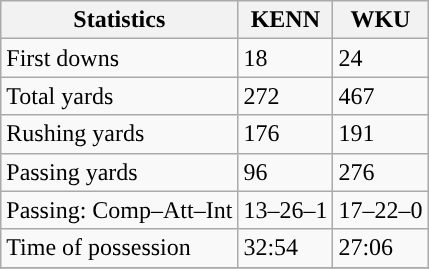<table class="wikitable" style="float: left;">
<tr>
<th>Statistics</th>
<th>KENN</th>
<th>WKU</th>
</tr>
<tr>
<td>First downs</td>
<td>18</td>
<td>24</td>
</tr>
<tr>
<td>Total yards</td>
<td>272</td>
<td>467</td>
</tr>
<tr>
<td>Rushing yards</td>
<td>176</td>
<td>191</td>
</tr>
<tr>
<td>Passing yards</td>
<td>96</td>
<td>276</td>
</tr>
<tr>
<td>Passing: Comp–Att–Int</td>
<td>13–26–1</td>
<td>17–22–0</td>
</tr>
<tr>
<td>Time of possession</td>
<td>32:54</td>
<td>27:06</td>
</tr>
<tr>
</tr>
</table>
